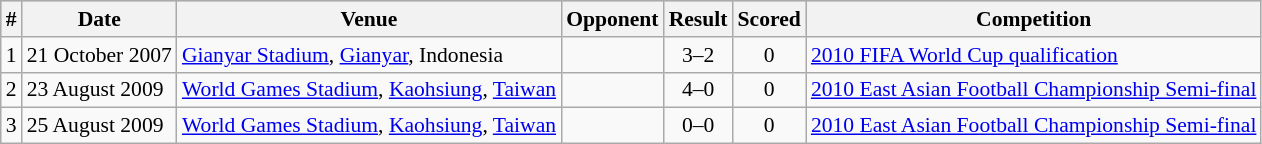<table class="wikitable" style="font-size:90%; text-align: left;">
<tr bgcolor="#CCCCCC" align="center">
<th>#</th>
<th>Date</th>
<th>Venue</th>
<th>Opponent</th>
<th>Result</th>
<th>Scored</th>
<th>Competition</th>
</tr>
<tr>
<td>1</td>
<td>21 October 2007</td>
<td><a href='#'>Gianyar Stadium</a>, <a href='#'>Gianyar</a>, Indonesia</td>
<td></td>
<td align=center>3–2</td>
<td align=center>0</td>
<td><a href='#'>2010 FIFA World Cup qualification</a></td>
</tr>
<tr>
<td>2</td>
<td>23 August 2009</td>
<td><a href='#'>World Games Stadium</a>, <a href='#'>Kaohsiung</a>, <a href='#'>Taiwan</a></td>
<td></td>
<td align=center>4–0</td>
<td align=center>0</td>
<td><a href='#'>2010 East Asian Football Championship Semi-final</a></td>
</tr>
<tr>
<td>3</td>
<td>25 August 2009</td>
<td><a href='#'>World Games Stadium</a>, <a href='#'>Kaohsiung</a>, <a href='#'>Taiwan</a></td>
<td></td>
<td align=center>0–0</td>
<td align=center>0</td>
<td><a href='#'>2010 East Asian Football Championship Semi-final</a></td>
</tr>
</table>
